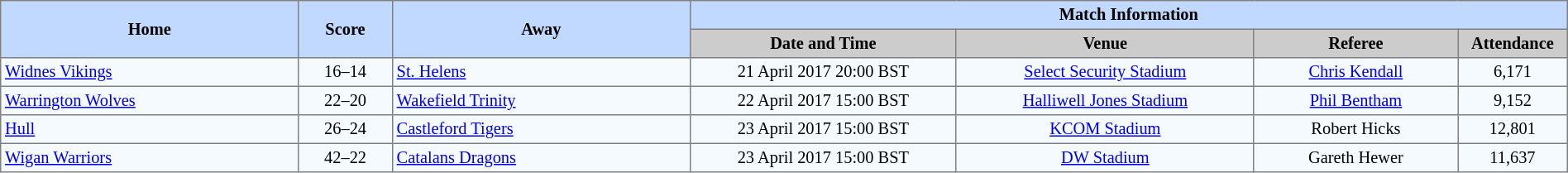<table border=1 style="border-collapse:collapse; font-size:85%; text-align:center;" cellpadding=3 cellspacing=0 width=100%>
<tr bgcolor=#C1D8FF>
<th rowspan=2 width=19%>Home</th>
<th rowspan=2 width=6%>Score</th>
<th rowspan=2 width=19%>Away</th>
<th colspan=6>Match Information</th>
</tr>
<tr bgcolor=#CCCCCC>
<th width=17%>Date and Time</th>
<th width=19%>Venue</th>
<th width=13%>Referee</th>
<th width=7%>Attendance</th>
</tr>
<tr bgcolor=#F5FAFF>
<td align=left> <a href='#'>Widnes Vikings</a></td>
<td>16–14</td>
<td align=left> <a href='#'>St. Helens</a></td>
<td>21 April 2017 20:00 BST</td>
<td><a href='#'>Select Security Stadium</a></td>
<td><a href='#'>Chris Kendall</a></td>
<td>6,171</td>
</tr>
<tr bgcolor=#F5FAFF>
<td align=left> <a href='#'>Warrington Wolves</a></td>
<td>22–20</td>
<td align=left> <a href='#'>Wakefield Trinity</a></td>
<td>22 April 2017 15:00 BST</td>
<td><a href='#'>Halliwell Jones Stadium</a></td>
<td><a href='#'>Phil Bentham</a></td>
<td>9,152</td>
</tr>
<tr bgcolor=#F5FAFF>
<td align=left> <a href='#'>Hull</a></td>
<td>26–24</td>
<td align=left> <a href='#'>Castleford Tigers</a></td>
<td>23 April 2017 15:00 BST</td>
<td><a href='#'>KCOM Stadium</a></td>
<td>Robert Hicks</td>
<td>12,801</td>
</tr>
<tr bgcolor=#F5FAFF>
<td align=left> <a href='#'>Wigan Warriors</a></td>
<td>42–22</td>
<td align=left> <a href='#'>Catalans Dragons</a></td>
<td>23 April 2017 15:00 BST</td>
<td><a href='#'>DW Stadium</a></td>
<td>Gareth Hewer</td>
<td>11,637</td>
</tr>
</table>
